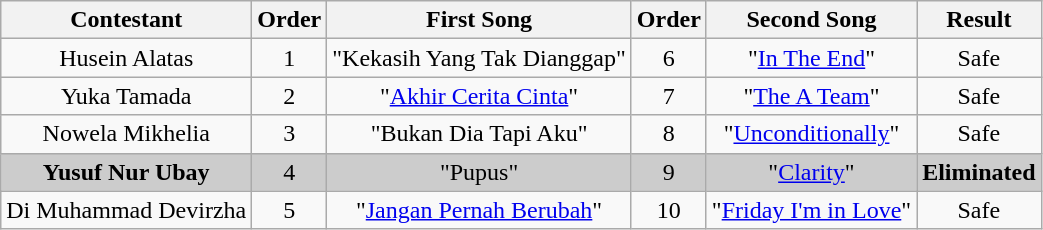<table class="wikitable" style="text-align:center;">
<tr>
<th>Contestant</th>
<th>Order</th>
<th>First Song</th>
<th>Order</th>
<th>Second Song</th>
<th>Result</th>
</tr>
<tr>
<td>Husein Alatas</td>
<td>1</td>
<td>"Kekasih Yang Tak Dianggap"</td>
<td>6</td>
<td>"<a href='#'>In The End</a>"</td>
<td>Safe</td>
</tr>
<tr>
<td>Yuka Tamada</td>
<td>2</td>
<td>"<a href='#'>Akhir Cerita Cinta</a>"</td>
<td>7</td>
<td>"<a href='#'>The A Team</a>"</td>
<td>Safe</td>
</tr>
<tr>
<td>Nowela Mikhelia</td>
<td>3</td>
<td>"Bukan Dia Tapi Aku"</td>
<td>8</td>
<td>"<a href='#'>Unconditionally</a>"</td>
<td>Safe</td>
</tr>
<tr style="background:#ccc;">
<td><strong>Yusuf Nur Ubay</strong></td>
<td>4</td>
<td>"Pupus"</td>
<td>9</td>
<td>"<a href='#'>Clarity</a>"</td>
<td><strong>Eliminated</strong></td>
</tr>
<tr>
<td>Di Muhammad Devirzha</td>
<td>5</td>
<td>"<a href='#'>Jangan Pernah Berubah</a>"</td>
<td>10</td>
<td>"<a href='#'>Friday I'm in Love</a>"</td>
<td>Safe</td>
</tr>
</table>
